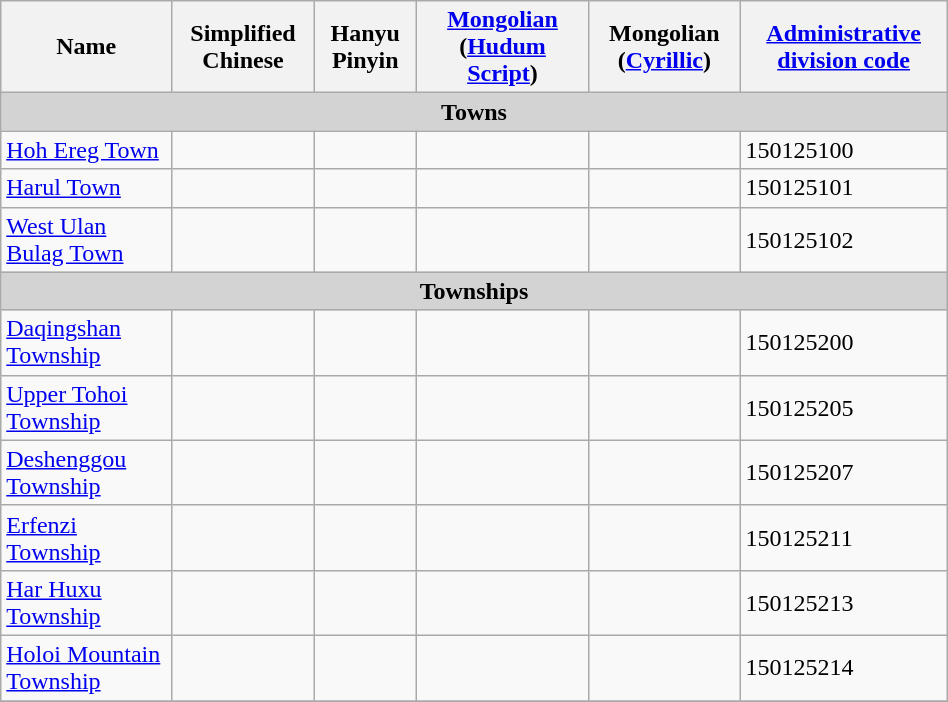<table class="wikitable" align="center" style="width:50%; border="1">
<tr>
<th>Name</th>
<th>Simplified Chinese</th>
<th>Hanyu Pinyin</th>
<th><a href='#'>Mongolian</a> (<a href='#'>Hudum Script</a>)</th>
<th>Mongolian (<a href='#'>Cyrillic</a>)</th>
<th><a href='#'>Administrative division code</a></th>
</tr>
<tr>
<td colspan="6"  style="text-align:center; background:#d3d3d3;"><strong>Towns</strong></td>
</tr>
<tr --------->
<td><a href='#'>Hoh Ereg Town</a></td>
<td></td>
<td></td>
<td></td>
<td></td>
<td>150125100</td>
</tr>
<tr>
<td><a href='#'>Harul Town</a></td>
<td></td>
<td></td>
<td></td>
<td></td>
<td>150125101</td>
</tr>
<tr>
<td><a href='#'>West Ulan Bulag Town</a></td>
<td></td>
<td></td>
<td></td>
<td></td>
<td>150125102</td>
</tr>
<tr>
<td colspan="6"  style="text-align:center; background:#d3d3d3;"><strong>Townships</strong></td>
</tr>
<tr --------->
<td><a href='#'>Daqingshan Township</a></td>
<td></td>
<td></td>
<td></td>
<td></td>
<td>150125200</td>
</tr>
<tr>
<td><a href='#'>Upper Tohoi Township</a></td>
<td></td>
<td></td>
<td></td>
<td></td>
<td>150125205</td>
</tr>
<tr>
<td><a href='#'>Deshenggou Township</a></td>
<td></td>
<td></td>
<td></td>
<td></td>
<td>150125207</td>
</tr>
<tr>
<td><a href='#'>Erfenzi Township</a></td>
<td></td>
<td></td>
<td></td>
<td></td>
<td>150125211</td>
</tr>
<tr>
<td><a href='#'>Har Huxu Township</a></td>
<td></td>
<td></td>
<td></td>
<td></td>
<td>150125213</td>
</tr>
<tr>
<td><a href='#'>Holoi Mountain Township</a></td>
<td></td>
<td></td>
<td></td>
<td></td>
<td>150125214</td>
</tr>
<tr>
</tr>
</table>
